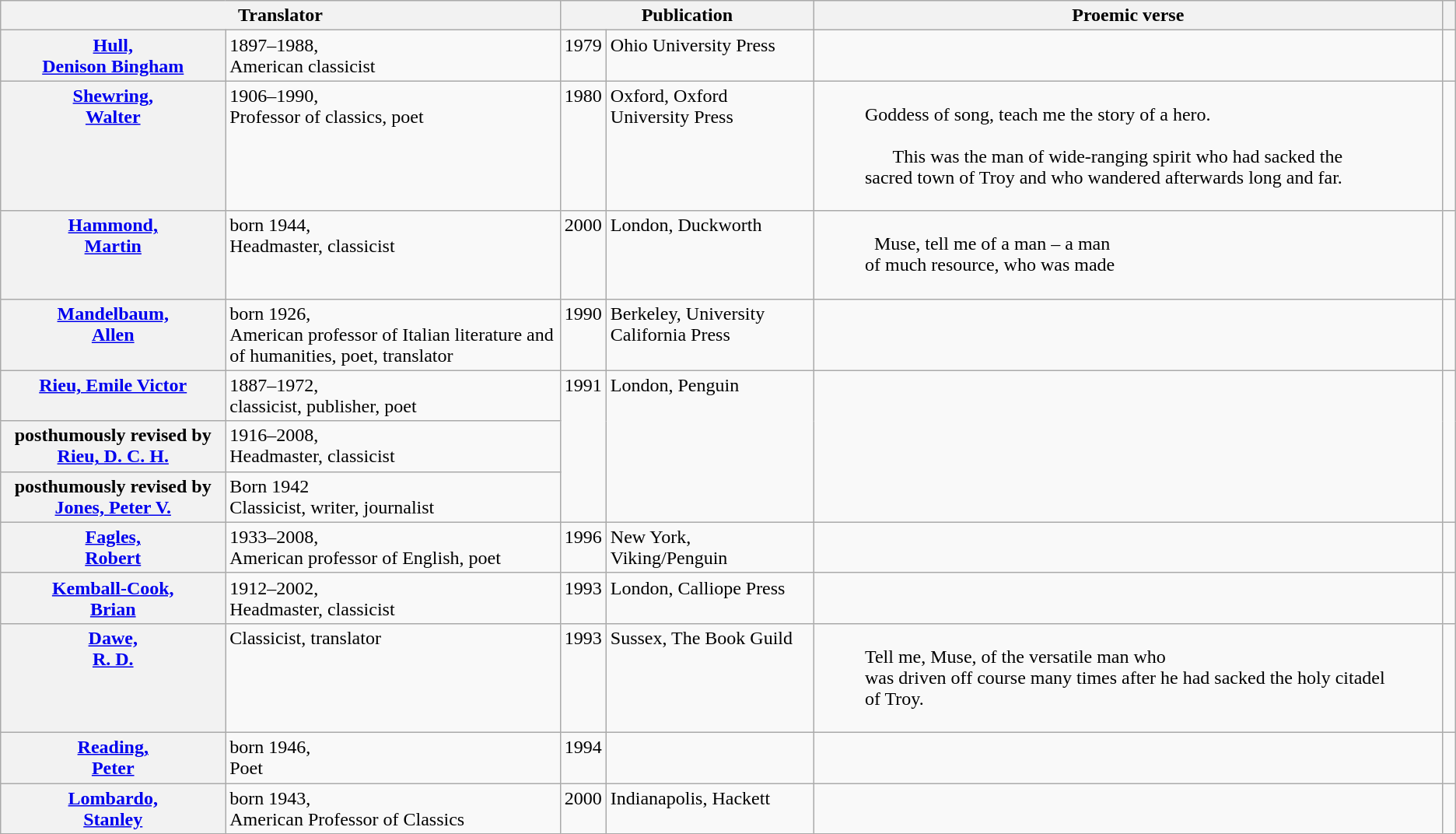<table class="wikitable" ">
<tr>
<th scope="col" colspan="2">Translator</th>
<th scope="col" colspan="2">Publication</th>
<th scope="col">Proemic verse</th>
<th scope="col"></th>
</tr>
<tr valign="top">
<th><a href='#'>Hull,<br>Denison Bingham</a></th>
<td>1897–1988,<br>American classicist</td>
<td>1979</td>
<td>Ohio University Press</td>
<td> </td>
<td> </td>
</tr>
<tr valign="top">
<th><a href='#'>Shewring,<br>Walter</a></th>
<td>1906–1990,<br>Professor of classics, poet</td>
<td>1980</td>
<td>Oxford, Oxford University Press</td>
<td><blockquote>Goddess of song, teach me the story of a hero.<br><br>      This was the man of wide-ranging spirit who had sacked the sacred town of Troy and who wandered afterwards long and far.</blockquote></td>
<td></td>
</tr>
<tr valign="top">
<th><a href='#'>Hammond,<br>Martin</a></th>
<td>born 1944,<br>Headmaster, classicist</td>
<td>2000</td>
<td>London, Duckworth</td>
<td><blockquote>  Muse, tell me of a man – a man<br>of much resource, who was made</blockquote></td>
<td></td>
</tr>
<tr valign="top">
<th><a href='#'>Mandelbaum,<br>Allen</a></th>
<td>born 1926,<br>American professor of Italian literature and of humanities, poet, translator</td>
<td>1990</td>
<td>Berkeley, University California Press</td>
<td><blockquote></blockquote></td>
<td></td>
</tr>
<tr valign="top">
<th><a href='#'>Rieu, Emile Victor</a></th>
<td>1887–1972,<br>classicist, publisher, poet</td>
<td rowspan="3">1991</td>
<td rowspan="3">London, Penguin</td>
<td rowspan="3"><blockquote></blockquote></td>
<td rowspan="3"></td>
</tr>
<tr valign="top">
<th>posthumously revised by <a href='#'>Rieu, D. C. H.</a></th>
<td>1916–2008,<br>Headmaster, classicist</td>
</tr>
<tr valign="top">
<th>posthumously revised by <a href='#'>Jones, Peter V.</a></th>
<td>Born 1942<br>Classicist, writer, journalist</td>
</tr>
<tr valign="top">
<th><a href='#'>Fagles,<br>Robert</a></th>
<td>1933–2008,<br>American professor of English, poet</td>
<td>1996</td>
<td>New York, Viking/Penguin</td>
<td><blockquote></blockquote></td>
<td></td>
</tr>
<tr valign="top">
<th><a href='#'>Kemball-Cook,<br>Brian</a></th>
<td>1912–2002,<br>Headmaster, classicist</td>
<td>1993</td>
<td>London, Calliope Press</td>
<td style=white-space:nowrap><br><blockquote></blockquote></td>
<td></td>
</tr>
<tr valign="top">
<th><a href='#'>Dawe,<br>R. D.</a></th>
<td>Classicist, translator</td>
<td>1993</td>
<td>Sussex, The Book Guild</td>
<td><blockquote>Tell me, Muse, of the versatile man who<br>was driven off course many times after he had sacked the holy citadel of Troy.</blockquote></td>
<td></td>
</tr>
<tr valign="top">
<th><a href='#'>Reading,<br>Peter</a></th>
<td>born 1946,<br>Poet</td>
<td>1994</td>
<td> </td>
<td> </td>
<td> </td>
</tr>
<tr valign="top">
<th><a href='#'>Lombardo,<br>Stanley</a></th>
<td>born 1943,<br>American Professor of Classics</td>
<td>2000</td>
<td>Indianapolis, Hackett</td>
<td><blockquote></blockquote></td>
<td></td>
</tr>
</table>
